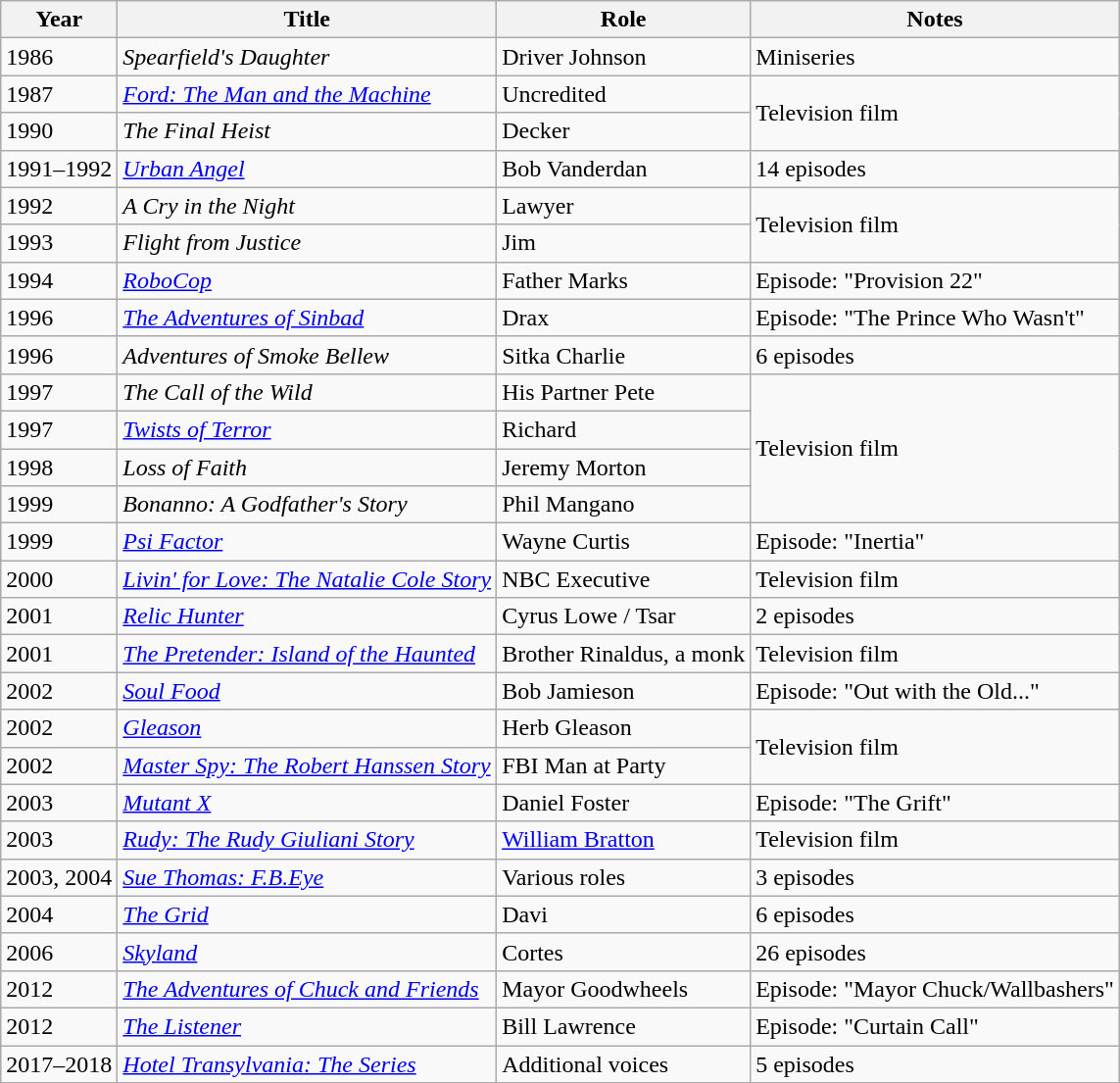<table class="wikitable sortable">
<tr>
<th>Year</th>
<th>Title</th>
<th>Role</th>
<th>Notes</th>
</tr>
<tr>
<td>1986</td>
<td><em>Spearfield's Daughter</em></td>
<td>Driver Johnson</td>
<td>Miniseries</td>
</tr>
<tr>
<td>1987</td>
<td><em><a href='#'>Ford: The Man and the Machine</a></em></td>
<td>Uncredited</td>
<td rowspan="2">Television film</td>
</tr>
<tr>
<td>1990</td>
<td><em>The Final Heist</em></td>
<td>Decker</td>
</tr>
<tr>
<td>1991–1992</td>
<td><em><a href='#'>Urban Angel</a></em></td>
<td>Bob Vanderdan</td>
<td>14 episodes</td>
</tr>
<tr>
<td>1992</td>
<td><em>A Cry in the Night</em></td>
<td>Lawyer</td>
<td rowspan="2">Television film</td>
</tr>
<tr>
<td>1993</td>
<td><em>Flight from Justice</em></td>
<td>Jim</td>
</tr>
<tr>
<td>1994</td>
<td><a href='#'><em>RoboCop</em></a></td>
<td>Father Marks</td>
<td>Episode: "Provision 22"</td>
</tr>
<tr>
<td>1996</td>
<td><em><a href='#'>The Adventures of Sinbad</a></em></td>
<td>Drax</td>
<td>Episode: "The Prince Who Wasn't"</td>
</tr>
<tr>
<td>1996</td>
<td><em>Adventures of Smoke Bellew</em></td>
<td>Sitka Charlie</td>
<td>6 episodes</td>
</tr>
<tr>
<td>1997</td>
<td><em>The Call of the Wild</em></td>
<td>His Partner Pete</td>
<td rowspan="4">Television film</td>
</tr>
<tr>
<td>1997</td>
<td><em><a href='#'>Twists of Terror</a></em></td>
<td>Richard</td>
</tr>
<tr>
<td>1998</td>
<td><em>Loss of Faith</em></td>
<td>Jeremy Morton</td>
</tr>
<tr>
<td>1999</td>
<td><em>Bonanno: A Godfather's Story</em></td>
<td>Phil Mangano</td>
</tr>
<tr>
<td>1999</td>
<td><em><a href='#'>Psi Factor</a></em></td>
<td>Wayne Curtis</td>
<td>Episode: "Inertia"</td>
</tr>
<tr>
<td>2000</td>
<td><em><a href='#'>Livin' for Love: The Natalie Cole Story</a></em></td>
<td>NBC Executive</td>
<td>Television film</td>
</tr>
<tr>
<td>2001</td>
<td><em><a href='#'>Relic Hunter</a></em></td>
<td>Cyrus Lowe / Tsar</td>
<td>2 episodes</td>
</tr>
<tr>
<td>2001</td>
<td><em><a href='#'>The Pretender: Island of the Haunted</a></em></td>
<td>Brother Rinaldus, a monk</td>
<td>Television film</td>
</tr>
<tr>
<td>2002</td>
<td><a href='#'><em>Soul Food</em></a></td>
<td>Bob Jamieson</td>
<td>Episode: "Out with the Old..."</td>
</tr>
<tr>
<td>2002</td>
<td><a href='#'><em>Gleason</em></a></td>
<td>Herb Gleason</td>
<td rowspan="2">Television film</td>
</tr>
<tr>
<td>2002</td>
<td><em><a href='#'>Master Spy: The Robert Hanssen Story</a></em></td>
<td>FBI Man at Party</td>
</tr>
<tr>
<td>2003</td>
<td><a href='#'><em>Mutant X</em></a></td>
<td>Daniel Foster</td>
<td>Episode: "The Grift"</td>
</tr>
<tr>
<td>2003</td>
<td><em><a href='#'>Rudy: The Rudy Giuliani Story</a></em></td>
<td><a href='#'>William Bratton</a></td>
<td>Television film</td>
</tr>
<tr>
<td>2003, 2004</td>
<td><em><a href='#'>Sue Thomas: F.B.Eye</a></em></td>
<td>Various roles</td>
<td>3 episodes</td>
</tr>
<tr>
<td>2004</td>
<td><a href='#'><em>The Grid</em></a></td>
<td>Davi</td>
<td>6 episodes</td>
</tr>
<tr>
<td>2006</td>
<td><em><a href='#'>Skyland</a></em></td>
<td>Cortes</td>
<td>26 episodes</td>
</tr>
<tr>
<td>2012</td>
<td><em><a href='#'>The Adventures of Chuck and Friends</a></em></td>
<td>Mayor Goodwheels</td>
<td>Episode: "Mayor Chuck/Wallbashers"</td>
</tr>
<tr>
<td>2012</td>
<td><a href='#'><em>The Listener</em></a></td>
<td>Bill Lawrence</td>
<td>Episode: "Curtain Call"</td>
</tr>
<tr>
<td>2017–2018</td>
<td><em><a href='#'>Hotel Transylvania: The Series</a></em></td>
<td>Additional voices</td>
<td>5 episodes</td>
</tr>
</table>
